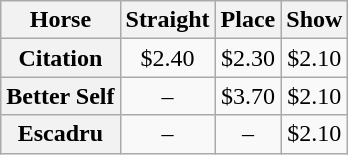<table class="wikitable">
<tr>
<th>Horse</th>
<th>Straight</th>
<th>Place</th>
<th>Show</th>
</tr>
<tr>
<th>Citation</th>
<td style="text-align:center;">$2.40</td>
<td style="text-align:center;">$2.30</td>
<td style="text-align:center;">$2.10</td>
</tr>
<tr>
<th>Better Self</th>
<td style="text-align:center;">–</td>
<td style="text-align:center;">$3.70</td>
<td style="text-align:center;">$2.10</td>
</tr>
<tr>
<th>Escadru</th>
<td style="text-align:center;">–</td>
<td style="text-align:center;">–</td>
<td style="text-align:center;">$2.10</td>
</tr>
</table>
